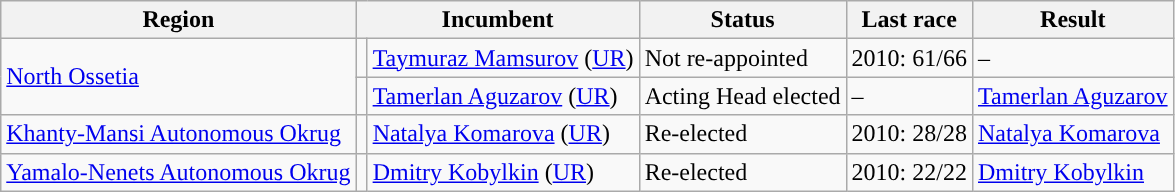<table class="wikitable">
<tr>
<th>Region</th>
<th colspan=2>Incumbent</th>
<th>Status</th>
<th>Last race</th>
<th>Result</th>
</tr>
<tr>
<td rowspan=2><a href='#'>North Ossetia</a></td>
<td style="background-color:"></td>
<td><a href='#'>Taymuraz Mamsurov</a> (<a href='#'>UR</a>)</td>
<td>Not re-appointed</td>
<td>2010: 61/66</td>
<td>–</td>
</tr>
<tr>
<td style="background-color:"></td>
<td><a href='#'>Tamerlan Aguzarov</a> (<a href='#'>UR</a>)</td>
<td>Acting Head elected</td>
<td>–</td>
<td><a href='#'>Tamerlan Aguzarov</a></td>
</tr>
<tr>
<td><a href='#'>Khanty-Mansi Autonomous Okrug</a></td>
<td style="background-color:"></td>
<td><a href='#'>Natalya Komarova</a> (<a href='#'>UR</a>)</td>
<td>Re-elected</td>
<td>2010: 28/28</td>
<td><a href='#'>Natalya Komarova</a></td>
</tr>
<tr>
<td><a href='#'>Yamalo-Nenets Autonomous Okrug</a></td>
<td style="background-color:"></td>
<td><a href='#'>Dmitry Kobylkin</a> (<a href='#'>UR</a>)</td>
<td>Re-elected</td>
<td>2010: 22/22</td>
<td><a href='#'>Dmitry Kobylkin</a></td>
</tr>
</table>
